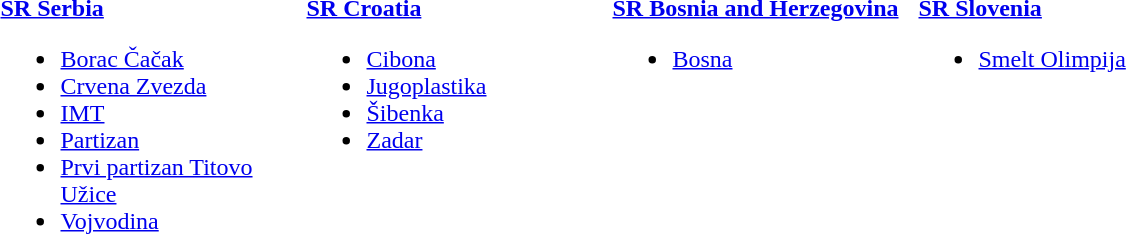<table>
<tr>
<td style="width:200px; vertical-align:top;"><br><strong> <a href='#'>SR Serbia</a></strong><ul><li><a href='#'>Borac Čačak</a></li><li><a href='#'>Crvena Zvezda</a></li><li><a href='#'>IMT</a></li><li><a href='#'>Partizan</a></li><li><a href='#'>Prvi partizan Titovo Užice</a></li><li><a href='#'>Vojvodina</a></li></ul></td>
<td style="width:200px; vertical-align:top;"><br><strong> <a href='#'>SR Croatia</a></strong><ul><li><a href='#'>Cibona</a></li><li><a href='#'>Jugoplastika</a></li><li><a href='#'>Šibenka</a></li><li><a href='#'>Zadar</a></li></ul></td>
<td style="width:200px; vertical-align:top;"><br><strong> <a href='#'>SR Bosnia and Herzegovina</a></strong><ul><li><a href='#'>Bosna</a></li></ul></td>
<td style="width:200px; vertical-align:top;"><br><strong> <a href='#'>SR Slovenia</a></strong><ul><li><a href='#'>Smelt Olimpija</a></li></ul></td>
</tr>
</table>
